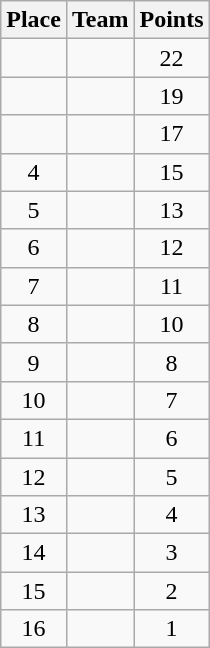<table class="wikitable" style="text-align:center; padding-bottom:0;">
<tr>
<th>Place</th>
<th style="text-align:left;">Team</th>
<th>Points</th>
</tr>
<tr>
<td></td>
<td align=left></td>
<td>22</td>
</tr>
<tr>
<td></td>
<td align=left></td>
<td>19</td>
</tr>
<tr>
<td></td>
<td align=left></td>
<td>17</td>
</tr>
<tr>
<td>4</td>
<td align=left></td>
<td>15</td>
</tr>
<tr>
<td>5</td>
<td align=left></td>
<td>13</td>
</tr>
<tr>
<td>6</td>
<td align=left></td>
<td>12</td>
</tr>
<tr>
<td>7</td>
<td align=left></td>
<td>11</td>
</tr>
<tr>
<td>8</td>
<td align=left></td>
<td>10</td>
</tr>
<tr>
<td>9</td>
<td align=left></td>
<td>8</td>
</tr>
<tr>
<td>10</td>
<td align=left></td>
<td>7</td>
</tr>
<tr>
<td>11</td>
<td align=left></td>
<td>6</td>
</tr>
<tr>
<td>12</td>
<td align=left></td>
<td>5</td>
</tr>
<tr>
<td>13</td>
<td align=left></td>
<td>4</td>
</tr>
<tr>
<td>14</td>
<td align=left></td>
<td>3</td>
</tr>
<tr>
<td>15</td>
<td align=left></td>
<td>2</td>
</tr>
<tr>
<td>16</td>
<td align=left></td>
<td>1</td>
</tr>
</table>
